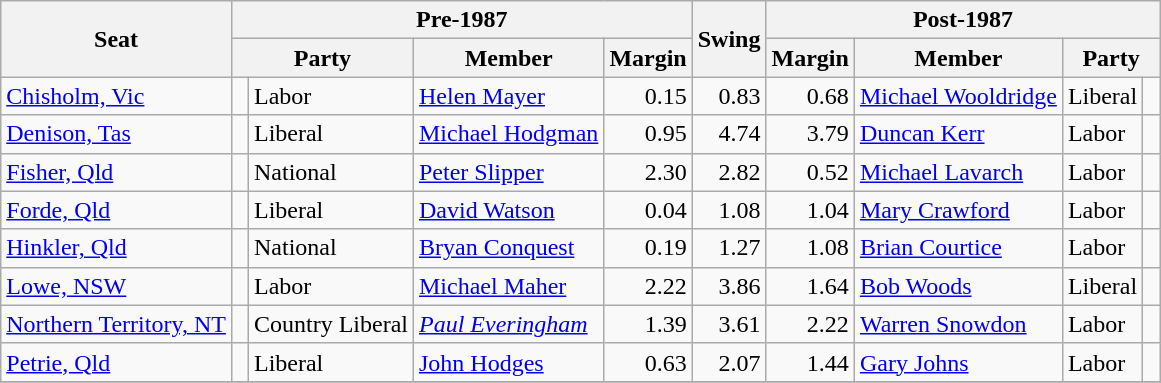<table class="wikitable">
<tr>
<th rowspan="2">Seat</th>
<th colspan="4">Pre-1987</th>
<th rowspan="2">Swing</th>
<th colspan="4">Post-1987</th>
</tr>
<tr>
<th colspan="2">Party</th>
<th>Member</th>
<th>Margin</th>
<th>Margin</th>
<th>Member</th>
<th colspan="2">Party</th>
</tr>
<tr>
<td><a href='#'>Chisholm, Vic</a></td>
<td> </td>
<td>Labor</td>
<td><a href='#'>Helen Mayer</a></td>
<td style="text-align:right;">0.15</td>
<td style="text-align:right;">0.83</td>
<td style="text-align:right;">0.68</td>
<td><a href='#'>Michael Wooldridge</a></td>
<td>Liberal</td>
<td> </td>
</tr>
<tr>
<td><a href='#'>Denison, Tas</a></td>
<td> </td>
<td>Liberal</td>
<td><a href='#'>Michael Hodgman</a></td>
<td style="text-align:right;">0.95</td>
<td style="text-align:right;">4.74</td>
<td style="text-align:right;">3.79</td>
<td><a href='#'>Duncan Kerr</a></td>
<td>Labor</td>
<td> </td>
</tr>
<tr>
<td><a href='#'>Fisher, Qld</a></td>
<td> </td>
<td>National</td>
<td><a href='#'>Peter Slipper</a></td>
<td style="text-align:right;">2.30</td>
<td style="text-align:right;">2.82</td>
<td style="text-align:right;">0.52</td>
<td><a href='#'>Michael Lavarch</a></td>
<td>Labor</td>
<td> </td>
</tr>
<tr>
<td><a href='#'>Forde, Qld</a></td>
<td> </td>
<td>Liberal</td>
<td><a href='#'>David Watson</a></td>
<td style="text-align:right;">0.04</td>
<td style="text-align:right;">1.08</td>
<td style="text-align:right;">1.04</td>
<td><a href='#'>Mary Crawford</a></td>
<td>Labor</td>
<td> </td>
</tr>
<tr>
<td><a href='#'>Hinkler, Qld</a></td>
<td> </td>
<td>National</td>
<td><a href='#'>Bryan Conquest</a></td>
<td style="text-align:right;">0.19</td>
<td style="text-align:right;">1.27</td>
<td style="text-align:right;">1.08</td>
<td><a href='#'>Brian Courtice</a></td>
<td>Labor</td>
<td> </td>
</tr>
<tr>
<td><a href='#'>Lowe, NSW</a></td>
<td> </td>
<td>Labor</td>
<td><a href='#'>Michael Maher</a></td>
<td style="text-align:right;">2.22</td>
<td style="text-align:right;">3.86</td>
<td style="text-align:right;">1.64</td>
<td><a href='#'>Bob Woods</a></td>
<td>Liberal</td>
<td> </td>
</tr>
<tr>
<td><a href='#'>Northern Territory, NT</a></td>
<td> </td>
<td>Country Liberal</td>
<td><em><a href='#'>Paul Everingham</a></em></td>
<td style="text-align:right;">1.39</td>
<td style="text-align:right;">3.61</td>
<td style="text-align:right;">2.22</td>
<td><a href='#'>Warren Snowdon</a></td>
<td>Labor</td>
<td> </td>
</tr>
<tr>
<td><a href='#'>Petrie, Qld</a></td>
<td> </td>
<td>Liberal</td>
<td><a href='#'>John Hodges</a></td>
<td style="text-align:right;">0.63</td>
<td style="text-align:right;">2.07</td>
<td style="text-align:right;">1.44</td>
<td><a href='#'>Gary Johns</a></td>
<td>Labor</td>
<td> </td>
</tr>
<tr>
</tr>
</table>
